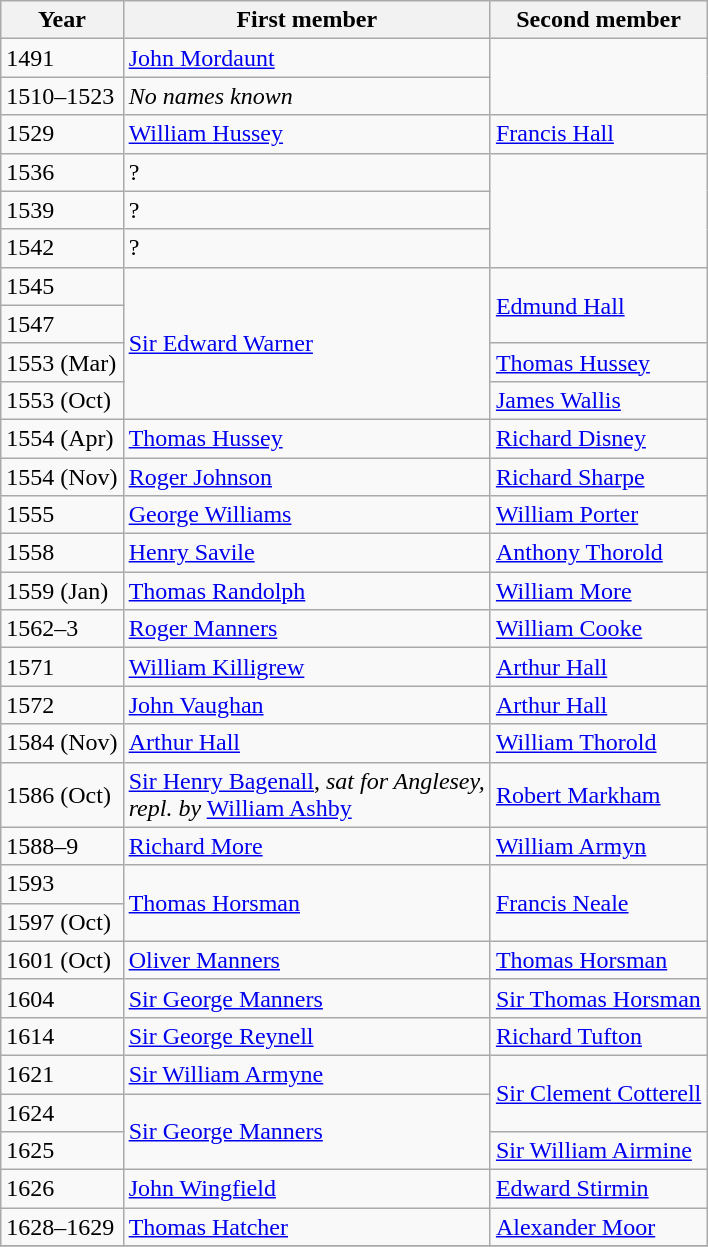<table class="wikitable">
<tr>
<th>Year</th>
<th>First member</th>
<th>Second member</th>
</tr>
<tr>
<td>1491</td>
<td><a href='#'>John Mordaunt</a></td>
</tr>
<tr>
<td>1510–1523</td>
<td><em>No names known</em> </td>
</tr>
<tr>
<td>1529</td>
<td><a href='#'>William Hussey</a></td>
<td><a href='#'>Francis Hall</a></td>
</tr>
<tr>
<td>1536</td>
<td>?</td>
</tr>
<tr>
<td>1539</td>
<td>?</td>
</tr>
<tr>
<td>1542</td>
<td>?</td>
</tr>
<tr>
<td>1545</td>
<td rowspan="4"><a href='#'>Sir Edward Warner</a></td>
<td rowspan="2"><a href='#'>Edmund Hall</a></td>
</tr>
<tr>
<td>1547</td>
</tr>
<tr>
<td>1553 (Mar)</td>
<td><a href='#'>Thomas Hussey</a></td>
</tr>
<tr>
<td>1553 (Oct)</td>
<td><a href='#'>James Wallis</a></td>
</tr>
<tr>
<td>1554 (Apr)</td>
<td><a href='#'>Thomas Hussey</a></td>
<td><a href='#'>Richard Disney</a></td>
</tr>
<tr>
<td>1554 (Nov)</td>
<td><a href='#'>Roger Johnson</a></td>
<td><a href='#'>Richard Sharpe</a></td>
</tr>
<tr>
<td>1555</td>
<td><a href='#'>George Williams</a></td>
<td><a href='#'>William Porter</a></td>
</tr>
<tr>
<td>1558</td>
<td><a href='#'>Henry Savile</a></td>
<td><a href='#'>Anthony Thorold</a></td>
</tr>
<tr>
<td>1559 (Jan)</td>
<td><a href='#'>Thomas Randolph</a></td>
<td><a href='#'>William More</a></td>
</tr>
<tr>
<td>1562–3</td>
<td><a href='#'>Roger Manners</a></td>
<td><a href='#'>William Cooke</a></td>
</tr>
<tr>
<td>1571</td>
<td><a href='#'>William Killigrew</a></td>
<td><a href='#'>Arthur Hall</a></td>
</tr>
<tr>
<td>1572</td>
<td><a href='#'>John Vaughan</a></td>
<td><a href='#'>Arthur Hall</a></td>
</tr>
<tr>
<td>1584 (Nov)</td>
<td><a href='#'>Arthur Hall</a></td>
<td><a href='#'>William Thorold</a></td>
</tr>
<tr>
<td>1586 (Oct)</td>
<td><a href='#'>Sir Henry Bagenall</a>, <em>sat for Anglesey, <br> repl. by</em> <a href='#'>William Ashby</a></td>
<td><a href='#'>Robert Markham</a></td>
</tr>
<tr>
<td>1588–9</td>
<td><a href='#'>Richard More</a></td>
<td><a href='#'>William Armyn</a></td>
</tr>
<tr>
<td>1593</td>
<td rowspan="2"><a href='#'>Thomas Horsman</a></td>
<td rowspan="2"><a href='#'>Francis Neale</a></td>
</tr>
<tr>
<td>1597 (Oct)</td>
</tr>
<tr>
<td>1601 (Oct)</td>
<td><a href='#'>Oliver Manners</a></td>
<td><a href='#'>Thomas Horsman</a></td>
</tr>
<tr>
<td>1604</td>
<td><a href='#'>Sir George Manners</a></td>
<td><a href='#'>Sir Thomas Horsman</a></td>
</tr>
<tr>
<td>1614</td>
<td><a href='#'>Sir George Reynell</a></td>
<td><a href='#'>Richard Tufton</a></td>
</tr>
<tr>
<td>1621</td>
<td><a href='#'>Sir William Armyne</a></td>
<td rowspan="2"><a href='#'>Sir Clement Cotterell</a></td>
</tr>
<tr>
<td>1624</td>
<td rowspan="2"><a href='#'>Sir George Manners</a></td>
</tr>
<tr>
<td>1625</td>
<td><a href='#'>Sir William Airmine</a></td>
</tr>
<tr>
<td>1626</td>
<td><a href='#'>John Wingfield</a></td>
<td><a href='#'>Edward Stirmin</a></td>
</tr>
<tr>
<td>1628–1629</td>
<td><a href='#'>Thomas Hatcher</a></td>
<td><a href='#'>Alexander Moor</a></td>
</tr>
<tr>
</tr>
</table>
